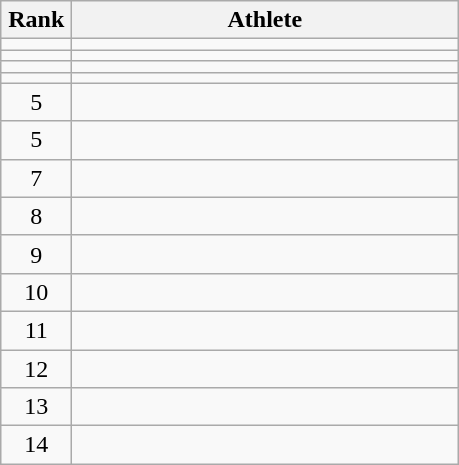<table class="wikitable" style="text-align: center;">
<tr>
<th width=40>Rank</th>
<th width=250>Athlete</th>
</tr>
<tr>
<td></td>
<td align="left"></td>
</tr>
<tr>
<td></td>
<td align="left"></td>
</tr>
<tr>
<td></td>
<td align="left"></td>
</tr>
<tr>
<td></td>
<td align="left"></td>
</tr>
<tr>
<td>5</td>
<td align="left"></td>
</tr>
<tr>
<td>5</td>
<td align="left"></td>
</tr>
<tr>
<td>7</td>
<td align="left"></td>
</tr>
<tr>
<td>8</td>
<td align="left"></td>
</tr>
<tr>
<td>9</td>
<td align="left"></td>
</tr>
<tr>
<td>10</td>
<td align="left"></td>
</tr>
<tr>
<td>11</td>
<td align="left"></td>
</tr>
<tr>
<td>12</td>
<td align="left"></td>
</tr>
<tr>
<td>13</td>
<td align="left"></td>
</tr>
<tr>
<td>14</td>
<td align="left"></td>
</tr>
</table>
